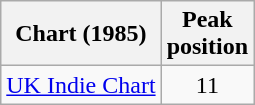<table class="wikitable sortable">
<tr>
<th scope="col">Chart (1985)</th>
<th scope="col">Peak<br>position</th>
</tr>
<tr>
<td><a href='#'>UK Indie Chart</a></td>
<td style="text-align:center;">11</td>
</tr>
</table>
